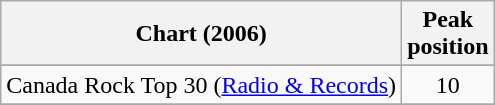<table class="wikitable sortable">
<tr>
<th>Chart (2006)</th>
<th>Peak<br>position</th>
</tr>
<tr>
</tr>
<tr>
<td>Canada Rock Top 30 (<a href='#'>Radio & Records</a>)</td>
<td align="center">10</td>
</tr>
<tr>
</tr>
<tr>
</tr>
</table>
